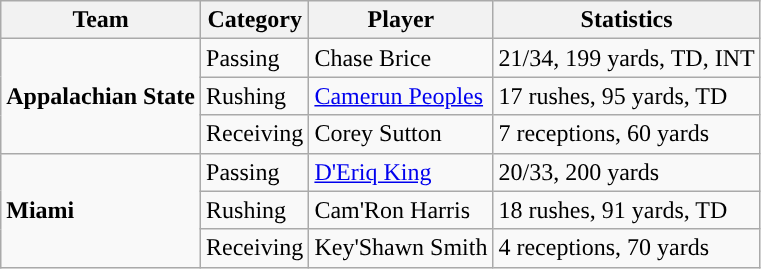<table class="wikitable" style="float: left;">
<tr>
<th>Team</th>
<th>Category</th>
<th>Player</th>
<th>Statistics</th>
</tr>
<tr>
<td rowspan=3><strong>Appalachian State</strong></td>
<td>Passing</td>
<td>Chase Brice</td>
<td>21/34, 199 yards, TD, INT</td>
</tr>
<tr>
<td>Rushing</td>
<td><a href='#'>Camerun Peoples</a></td>
<td>17 rushes, 95 yards, TD</td>
</tr>
<tr>
<td>Receiving</td>
<td>Corey Sutton</td>
<td>7 receptions, 60 yards</td>
</tr>
<tr>
<td rowspan=3><strong>Miami</strong></td>
<td>Passing</td>
<td><a href='#'>D'Eriq King</a></td>
<td>20/33, 200 yards</td>
</tr>
<tr>
<td>Rushing</td>
<td>Cam'Ron Harris</td>
<td>18 rushes, 91 yards, TD</td>
</tr>
<tr>
<td>Receiving</td>
<td>Key'Shawn Smith</td>
<td>4 receptions, 70 yards</td>
</tr>
</table>
